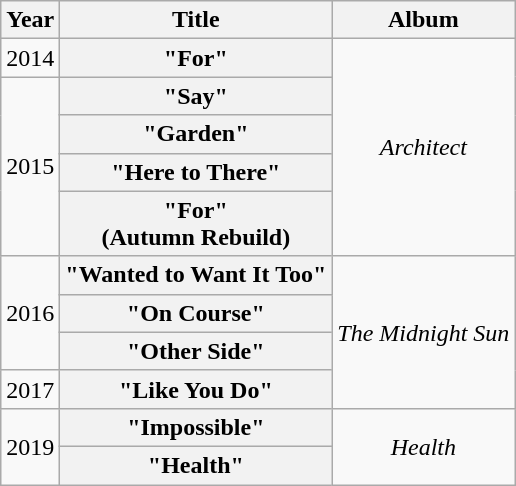<table class="wikitable plainrowheaders" style="text-align:center;">
<tr>
<th scope="col">Year</th>
<th scope="col">Title</th>
<th scope="col">Album</th>
</tr>
<tr>
<td>2014</td>
<th scope="row">"For"</th>
<td rowspan="5"><em>Architect</em></td>
</tr>
<tr>
<td rowspan="4">2015</td>
<th scope="row">"Say"</th>
</tr>
<tr>
<th scope="row">"Garden"</th>
</tr>
<tr>
<th scope="row">"Here to There"</th>
</tr>
<tr>
<th scope="row">"For"<br><span>(Autumn Rebuild)</span></th>
</tr>
<tr>
<td rowspan="3">2016</td>
<th scope="row">"Wanted to Want It Too"</th>
<td rowspan="4"><em>The Midnight Sun</em></td>
</tr>
<tr>
<th scope="row">"On Course"</th>
</tr>
<tr>
<th scope="row">"Other Side"</th>
</tr>
<tr>
<td rowspan="1">2017</td>
<th scope="row">"Like You Do"</th>
</tr>
<tr>
<td rowspan="2">2019</td>
<th scope="row">"Impossible"</th>
<td rowspan="2"><em>Health</em></td>
</tr>
<tr>
<th scope="row">"Health"</th>
</tr>
</table>
